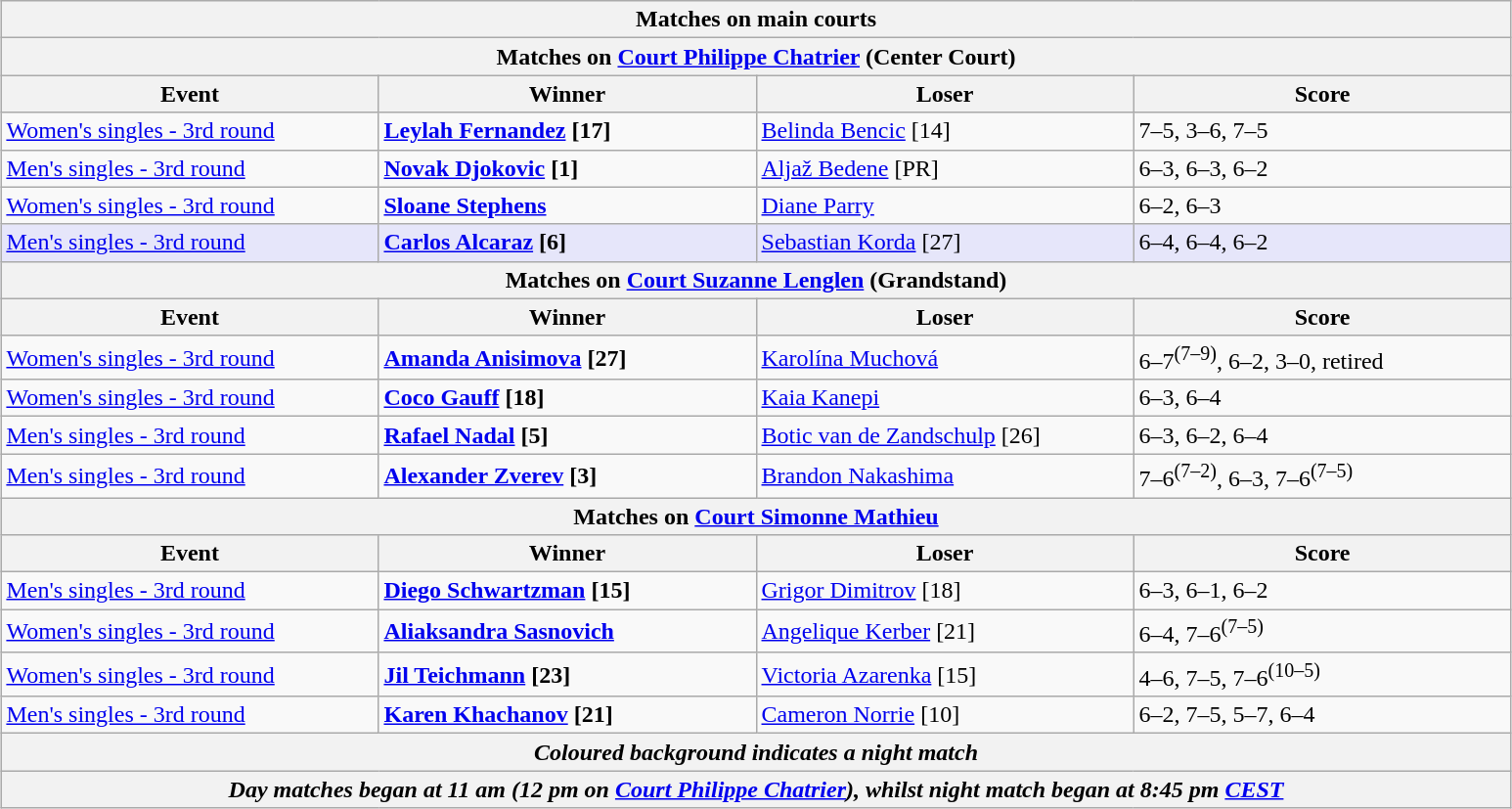<table class="wikitable" style="margin:auto;">
<tr>
<th colspan=4 style=white-space:nowrap>Matches on main courts</th>
</tr>
<tr>
<th colspan=4>Matches on <a href='#'>Court Philippe Chatrier</a> (Center Court)</th>
</tr>
<tr>
<th width=250>Event</th>
<th width=250>Winner</th>
<th width=250>Loser</th>
<th width=250>Score</th>
</tr>
<tr>
<td><a href='#'>Women's singles - 3rd round</a></td>
<td><strong> <a href='#'>Leylah Fernandez</a> [17]</strong></td>
<td> <a href='#'>Belinda Bencic</a> [14]</td>
<td>7–5, 3–6, 7–5</td>
</tr>
<tr>
<td><a href='#'>Men's singles - 3rd round</a></td>
<td><strong> <a href='#'>Novak Djokovic</a> [1]</strong></td>
<td> <a href='#'>Aljaž Bedene</a> [PR]</td>
<td>6–3, 6–3, 6–2</td>
</tr>
<tr>
<td><a href='#'>Women's singles - 3rd round</a></td>
<td><strong> <a href='#'>Sloane Stephens</a></strong></td>
<td> <a href='#'>Diane Parry</a></td>
<td>6–2, 6–3</td>
</tr>
<tr bgcolor=lavender>
<td><a href='#'>Men's singles - 3rd round</a></td>
<td><strong> <a href='#'>Carlos Alcaraz</a> [6]</strong></td>
<td> <a href='#'>Sebastian Korda</a> [27]</td>
<td>6–4, 6–4, 6–2</td>
</tr>
<tr bgcolor=lavender>
<th colspan=4>Matches on <a href='#'>Court Suzanne Lenglen</a> (Grandstand)</th>
</tr>
<tr>
<th width=250>Event</th>
<th width=250>Winner</th>
<th width=250>Loser</th>
<th width=250>Score</th>
</tr>
<tr>
<td><a href='#'>Women's singles - 3rd round</a></td>
<td><strong> <a href='#'>Amanda Anisimova</a> [27]</strong></td>
<td> <a href='#'>Karolína Muchová</a></td>
<td>6–7<sup>(7–9)</sup>, 6–2, 3–0, retired</td>
</tr>
<tr>
<td><a href='#'>Women's singles - 3rd round</a></td>
<td><strong> <a href='#'>Coco Gauff</a> [18]</strong></td>
<td> <a href='#'>Kaia Kanepi</a></td>
<td>6–3, 6–4</td>
</tr>
<tr>
<td><a href='#'>Men's singles - 3rd round</a></td>
<td><strong> <a href='#'>Rafael Nadal</a> [5]</strong></td>
<td> <a href='#'>Botic van de Zandschulp</a> [26]</td>
<td>6–3, 6–2, 6–4</td>
</tr>
<tr>
<td><a href='#'>Men's singles - 3rd round</a></td>
<td><strong> <a href='#'>Alexander Zverev</a> [3]</strong></td>
<td> <a href='#'>Brandon Nakashima</a></td>
<td>7–6<sup>(7–2)</sup>, 6–3, 7–6<sup>(7–5)</sup></td>
</tr>
<tr>
<th colspan=4>Matches on <a href='#'>Court Simonne Mathieu</a></th>
</tr>
<tr>
<th width=250>Event</th>
<th width=250>Winner</th>
<th width=250>Loser</th>
<th width=250>Score</th>
</tr>
<tr>
<td><a href='#'>Men's singles - 3rd round</a></td>
<td><strong> <a href='#'>Diego Schwartzman</a> [15]</strong></td>
<td> <a href='#'>Grigor Dimitrov</a> [18]</td>
<td>6–3, 6–1, 6–2</td>
</tr>
<tr>
<td><a href='#'>Women's singles - 3rd round</a></td>
<td><strong> <a href='#'>Aliaksandra Sasnovich</a></strong></td>
<td> <a href='#'>Angelique Kerber</a> [21]</td>
<td>6–4, 7–6<sup>(7–5)</sup></td>
</tr>
<tr>
<td><a href='#'>Women's singles - 3rd round</a></td>
<td><strong> <a href='#'>Jil Teichmann</a> [23]</strong></td>
<td> <a href='#'>Victoria Azarenka</a> [15]</td>
<td>4–6, 7–5, 7–6<sup>(10–5)</sup></td>
</tr>
<tr>
<td><a href='#'>Men's singles - 3rd round</a></td>
<td><strong> <a href='#'>Karen Khachanov</a> [21]</strong></td>
<td> <a href='#'>Cameron Norrie</a> [10]</td>
<td>6–2, 7–5, 5–7, 6–4</td>
</tr>
<tr>
<th colspan=4><em>Coloured background indicates a night match</em></th>
</tr>
<tr>
<th colspan=4><em>Day matches began at 11 am (12 pm on <a href='#'>Court Philippe Chatrier</a>), whilst night match began at 8:45 pm <a href='#'>CEST</a></em></th>
</tr>
</table>
